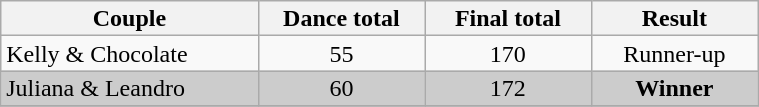<table class="wikitable" style="font-size:100%; line-height:16px; text-align:center" width="40%">
<tr>
<th width=120>Couple</th>
<th width=075>Dance total</th>
<th width=075>Final total</th>
<th width=075>Result</th>
</tr>
<tr>
<td align="left">Kelly & Chocolate</td>
<td>55</td>
<td>170</td>
<td>Runner-up</td>
</tr>
<tr bgcolor="CCCCCC">
<td align="left">Juliana & Leandro</td>
<td>60</td>
<td>172</td>
<td><strong>Winner</strong></td>
</tr>
<tr>
</tr>
</table>
